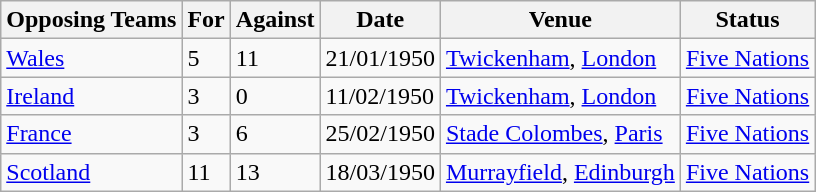<table class="wikitable">
<tr>
<th>Opposing Teams</th>
<th>For</th>
<th>Against</th>
<th>Date</th>
<th>Venue</th>
<th>Status</th>
</tr>
<tr>
<td><a href='#'>Wales</a></td>
<td>5</td>
<td>11</td>
<td>21/01/1950</td>
<td><a href='#'>Twickenham</a>, <a href='#'>London</a></td>
<td><a href='#'>Five Nations</a></td>
</tr>
<tr>
<td><a href='#'>Ireland</a></td>
<td>3</td>
<td>0</td>
<td>11/02/1950</td>
<td><a href='#'>Twickenham</a>, <a href='#'>London</a></td>
<td><a href='#'>Five Nations</a></td>
</tr>
<tr>
<td><a href='#'>France</a></td>
<td>3</td>
<td>6</td>
<td>25/02/1950</td>
<td><a href='#'>Stade Colombes</a>, <a href='#'>Paris</a></td>
<td><a href='#'>Five Nations</a></td>
</tr>
<tr>
<td><a href='#'>Scotland</a></td>
<td>11</td>
<td>13</td>
<td>18/03/1950</td>
<td><a href='#'>Murrayfield</a>, <a href='#'>Edinburgh</a></td>
<td><a href='#'>Five Nations</a></td>
</tr>
</table>
